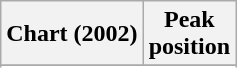<table class="wikitable">
<tr>
<th align="left">Chart (2002)</th>
<th align="center">Peak<br>position</th>
</tr>
<tr>
</tr>
<tr>
</tr>
</table>
